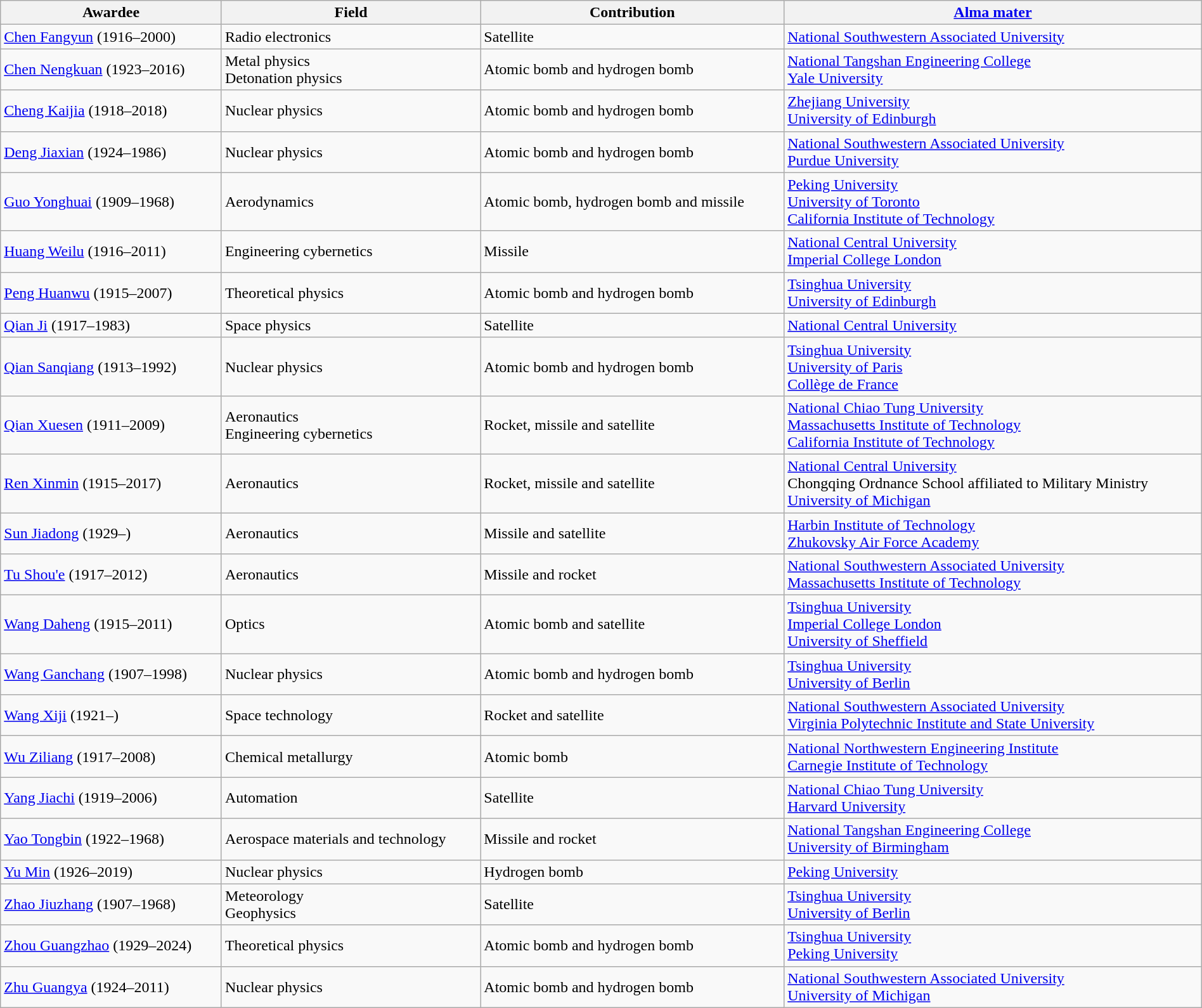<table class="wikitable" border="1" width="100%">
<tr>
<th>Awardee</th>
<th>Field</th>
<th>Contribution</th>
<th><a href='#'>Alma mater</a></th>
</tr>
<tr>
<td><a href='#'>Chen Fangyun</a> (1916–2000)</td>
<td>Radio electronics</td>
<td>Satellite</td>
<td><a href='#'>National Southwestern Associated University</a></td>
</tr>
<tr>
<td><a href='#'>Chen Nengkuan</a> (1923–2016)</td>
<td>Metal physics <br>Detonation physics</td>
<td>Atomic bomb and hydrogen bomb</td>
<td><a href='#'>National Tangshan Engineering College</a><br><a href='#'>Yale University</a></td>
</tr>
<tr>
<td><a href='#'>Cheng Kaijia</a> (1918–2018)</td>
<td>Nuclear physics</td>
<td>Atomic bomb and hydrogen bomb</td>
<td><a href='#'>Zhejiang University</a><br><a href='#'>University of Edinburgh</a></td>
</tr>
<tr>
<td><a href='#'>Deng Jiaxian</a> (1924–1986)</td>
<td>Nuclear physics</td>
<td>Atomic bomb and hydrogen bomb</td>
<td><a href='#'>National Southwestern Associated University</a><br><a href='#'>Purdue University</a></td>
</tr>
<tr>
<td><a href='#'>Guo Yonghuai</a> (1909–1968)</td>
<td>Aerodynamics</td>
<td>Atomic bomb, hydrogen bomb and missile</td>
<td><a href='#'>Peking University</a><br><a href='#'>University of Toronto</a><br><a href='#'>California Institute of Technology</a></td>
</tr>
<tr>
<td><a href='#'>Huang Weilu</a> (1916–2011)</td>
<td>Engineering cybernetics</td>
<td>Missile</td>
<td><a href='#'>National Central University</a><br><a href='#'>Imperial College London</a></td>
</tr>
<tr>
<td><a href='#'>Peng Huanwu</a> (1915–2007)</td>
<td>Theoretical physics</td>
<td>Atomic bomb and hydrogen bomb</td>
<td><a href='#'>Tsinghua University</a><br><a href='#'>University of Edinburgh</a></td>
</tr>
<tr>
<td><a href='#'>Qian Ji</a> (1917–1983)</td>
<td>Space physics</td>
<td>Satellite</td>
<td><a href='#'>National Central University</a></td>
</tr>
<tr>
<td><a href='#'>Qian Sanqiang</a> (1913–1992)</td>
<td>Nuclear physics</td>
<td>Atomic bomb and hydrogen bomb</td>
<td><a href='#'>Tsinghua University</a><br><a href='#'>University of Paris</a><br><a href='#'>Collège de France</a></td>
</tr>
<tr>
<td><a href='#'>Qian Xuesen</a> (1911–2009)</td>
<td>Aeronautics<br>Engineering cybernetics</td>
<td>Rocket, missile and satellite</td>
<td><a href='#'>National Chiao Tung University</a><br><a href='#'>Massachusetts Institute of Technology</a><br><a href='#'>California Institute of Technology</a></td>
</tr>
<tr>
<td><a href='#'>Ren Xinmin</a> (1915–2017)</td>
<td>Aeronautics</td>
<td>Rocket, missile and satellite</td>
<td><a href='#'>National Central University</a><br>Chongqing Ordnance School affiliated to Military Ministry<br><a href='#'>University of Michigan</a></td>
</tr>
<tr>
<td><a href='#'>Sun Jiadong</a> (1929–)</td>
<td>Aeronautics</td>
<td>Missile and satellite</td>
<td><a href='#'>Harbin Institute of Technology</a><br><a href='#'>Zhukovsky Air Force Academy</a></td>
</tr>
<tr>
<td><a href='#'>Tu Shou'e</a> (1917–2012)</td>
<td>Aeronautics</td>
<td>Missile and rocket</td>
<td><a href='#'>National Southwestern Associated University</a><br><a href='#'>Massachusetts Institute of Technology</a></td>
</tr>
<tr>
<td><a href='#'>Wang Daheng</a> (1915–2011)</td>
<td>Optics</td>
<td>Atomic bomb and satellite</td>
<td><a href='#'>Tsinghua University</a><br><a href='#'>Imperial College London</a><br><a href='#'>University of Sheffield</a></td>
</tr>
<tr>
<td><a href='#'>Wang Ganchang</a> (1907–1998)</td>
<td>Nuclear physics</td>
<td>Atomic bomb and hydrogen bomb</td>
<td><a href='#'>Tsinghua University</a><br><a href='#'>University of Berlin</a></td>
</tr>
<tr>
<td><a href='#'>Wang Xiji</a> (1921–)</td>
<td>Space technology</td>
<td>Rocket and satellite</td>
<td><a href='#'>National Southwestern Associated University</a><br><a href='#'>Virginia Polytechnic Institute and State University</a></td>
</tr>
<tr>
<td><a href='#'>Wu Ziliang</a> (1917–2008)</td>
<td>Chemical metallurgy</td>
<td>Atomic bomb</td>
<td><a href='#'>National Northwestern Engineering Institute</a><br><a href='#'>Carnegie Institute of Technology</a></td>
</tr>
<tr>
<td><a href='#'>Yang Jiachi</a> (1919–2006)</td>
<td>Automation</td>
<td>Satellite</td>
<td><a href='#'>National Chiao Tung University</a><br><a href='#'>Harvard University</a></td>
</tr>
<tr>
<td><a href='#'>Yao Tongbin</a> (1922–1968)</td>
<td>Aerospace materials and technology</td>
<td>Missile and rocket</td>
<td><a href='#'>National Tangshan Engineering College</a><br><a href='#'>University of Birmingham</a></td>
</tr>
<tr>
<td><a href='#'>Yu Min</a> (1926–2019)</td>
<td>Nuclear physics</td>
<td>Hydrogen bomb</td>
<td><a href='#'>Peking University</a></td>
</tr>
<tr>
<td><a href='#'>Zhao Jiuzhang</a> (1907–1968)</td>
<td>Meteorology<br>Geophysics</td>
<td>Satellite</td>
<td><a href='#'>Tsinghua University</a><br><a href='#'>University of Berlin</a></td>
</tr>
<tr>
<td><a href='#'>Zhou Guangzhao</a> (1929–2024)</td>
<td>Theoretical physics</td>
<td>Atomic bomb and hydrogen bomb</td>
<td><a href='#'>Tsinghua University</a><br><a href='#'>Peking University</a></td>
</tr>
<tr>
<td><a href='#'>Zhu Guangya</a> (1924–2011)</td>
<td>Nuclear physics</td>
<td>Atomic bomb and hydrogen bomb</td>
<td><a href='#'>National Southwestern Associated University</a><br><a href='#'>University of Michigan</a></td>
</tr>
</table>
